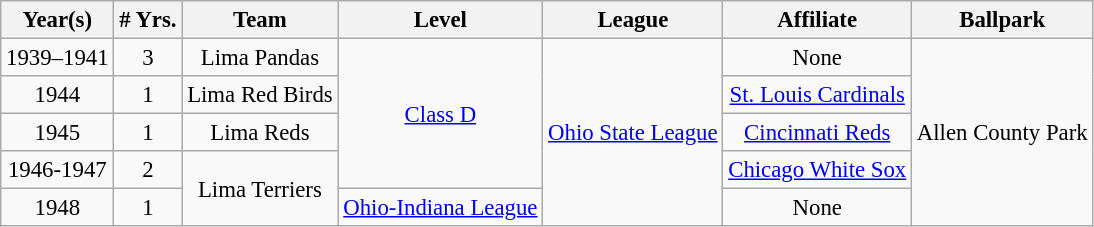<table class="wikitable" style="text-align:center; font-size: 95%;">
<tr>
<th>Year(s)</th>
<th># Yrs.</th>
<th>Team</th>
<th>Level</th>
<th>League</th>
<th>Affiliate</th>
<th>Ballpark</th>
</tr>
<tr>
<td>1939–1941</td>
<td>3</td>
<td>Lima Pandas</td>
<td rowspan=4><a href='#'>Class D</a></td>
<td rowspan=5><a href='#'>Ohio State League</a></td>
<td>None</td>
<td rowspan=5>Allen County Park</td>
</tr>
<tr>
<td>1944</td>
<td>1</td>
<td>Lima Red Birds</td>
<td><a href='#'>St. Louis Cardinals</a></td>
</tr>
<tr>
<td>1945</td>
<td>1</td>
<td>Lima Reds</td>
<td><a href='#'>Cincinnati Reds</a></td>
</tr>
<tr>
<td>1946-1947</td>
<td>2</td>
<td rowspan=2>Lima Terriers</td>
<td><a href='#'>Chicago White Sox</a></td>
</tr>
<tr>
<td>1948</td>
<td>1</td>
<td><a href='#'>Ohio-Indiana League</a></td>
<td>None</td>
</tr>
</table>
